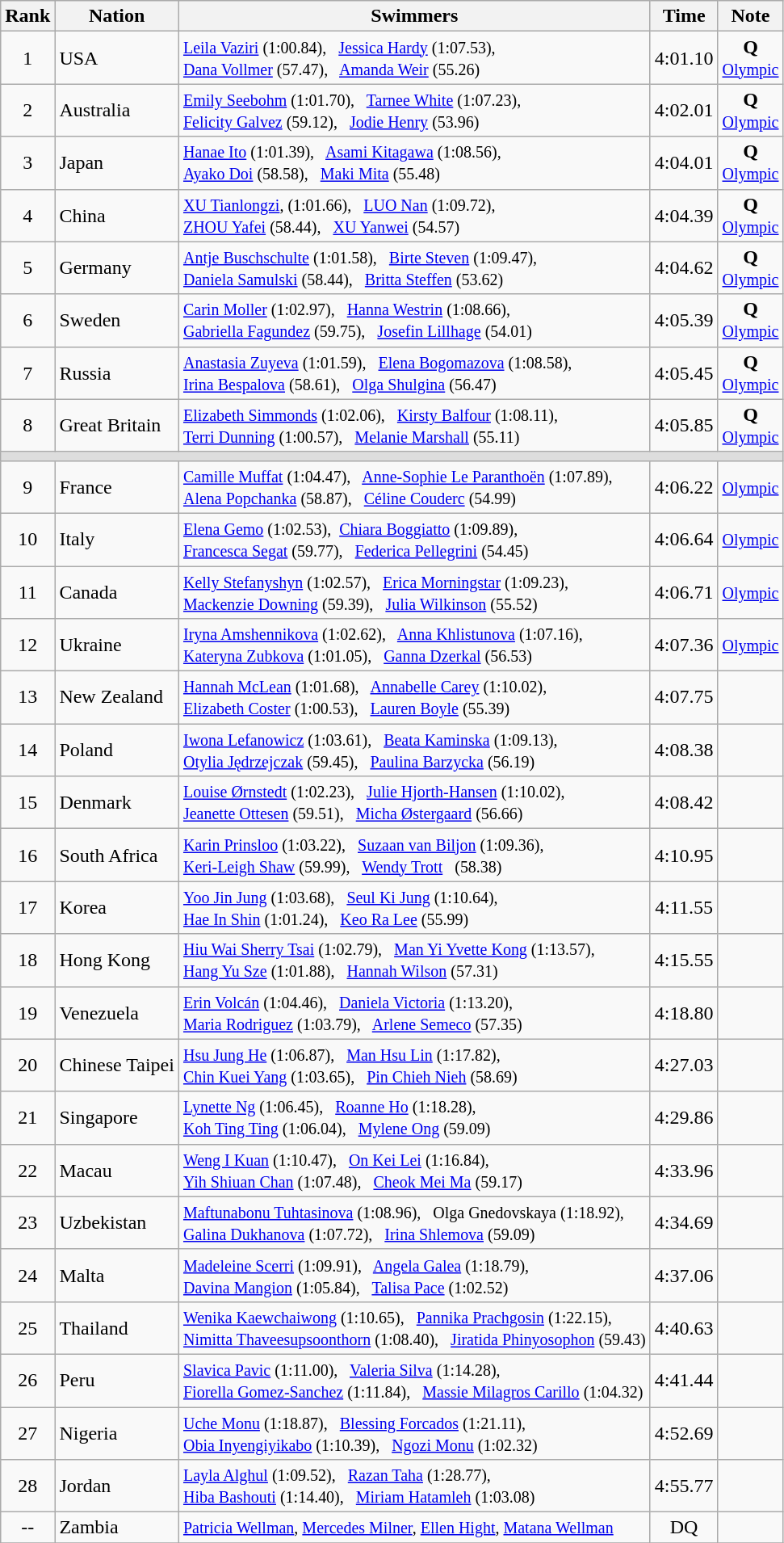<table class="wikitable" style="text-align:center">
<tr>
<th>Rank</th>
<th>Nation</th>
<th>Swimmers</th>
<th>Time</th>
<th>Note</th>
</tr>
<tr>
<td>1</td>
<td align=left> USA</td>
<td align=left><small> <a href='#'>Leila Vaziri</a> (1:00.84),   <a href='#'>Jessica Hardy</a> (1:07.53),<br> <a href='#'>Dana Vollmer</a> (57.47),   <a href='#'>Amanda Weir</a> (55.26) </small></td>
<td>4:01.10</td>
<td><strong>Q</strong> <br><small><a href='#'>Olympic</a></small></td>
</tr>
<tr>
<td>2</td>
<td align=left> Australia</td>
<td align=left><small> <a href='#'>Emily Seebohm</a> (1:01.70),   <a href='#'>Tarnee White</a> (1:07.23),<br> <a href='#'>Felicity Galvez</a> (59.12),   <a href='#'>Jodie Henry</a> (53.96) </small></td>
<td>4:02.01</td>
<td><strong>Q</strong> <br><small><a href='#'>Olympic</a></small></td>
</tr>
<tr>
<td>3</td>
<td align=left> Japan</td>
<td align=left><small> <a href='#'>Hanae Ito</a> (1:01.39),   <a href='#'>Asami Kitagawa</a> (1:08.56),<br> <a href='#'>Ayako Doi</a> (58.58),   <a href='#'>Maki Mita</a> (55.48) </small></td>
<td>4:04.01</td>
<td><strong>Q</strong> <br><small><a href='#'>Olympic</a></small></td>
</tr>
<tr>
<td>4</td>
<td align=left> China</td>
<td align=left><small> <a href='#'>XU Tianlongzi</a>, (1:01.66),   <a href='#'>LUO Nan</a> (1:09.72),<br> <a href='#'>ZHOU Yafei</a> (58.44),   <a href='#'>XU Yanwei</a> (54.57) </small></td>
<td>4:04.39</td>
<td><strong>Q</strong> <br><small><a href='#'>Olympic</a></small></td>
</tr>
<tr>
<td>5</td>
<td align=left> Germany</td>
<td align=left><small> <a href='#'>Antje Buschschulte</a> (1:01.58),   <a href='#'>Birte Steven</a> (1:09.47),<br> <a href='#'>Daniela Samulski</a> (58.44),   <a href='#'>Britta Steffen</a> (53.62) </small></td>
<td>4:04.62</td>
<td><strong>Q</strong> <br><small><a href='#'>Olympic</a></small></td>
</tr>
<tr>
<td>6</td>
<td align=left> Sweden</td>
<td align=left><small> <a href='#'>Carin Moller</a> (1:02.97),   <a href='#'>Hanna Westrin</a> (1:08.66),<br> <a href='#'>Gabriella Fagundez</a> (59.75),   <a href='#'>Josefin Lillhage</a> (54.01) </small></td>
<td>4:05.39</td>
<td><strong>Q</strong> <br><small><a href='#'>Olympic</a></small></td>
</tr>
<tr>
<td>7</td>
<td align=left> Russia</td>
<td align=left><small> <a href='#'>Anastasia Zuyeva</a> (1:01.59),   <a href='#'>Elena Bogomazova</a> (1:08.58),<br> <a href='#'>Irina Bespalova</a> (58.61),   <a href='#'>Olga Shulgina</a> (56.47) </small></td>
<td>4:05.45</td>
<td><strong>Q</strong> <br><small><a href='#'>Olympic</a></small></td>
</tr>
<tr>
<td>8</td>
<td align=left> Great Britain</td>
<td align=left><small> <a href='#'>Elizabeth Simmonds</a> (1:02.06),   <a href='#'>Kirsty Balfour</a> (1:08.11),<br> <a href='#'>Terri Dunning</a> (1:00.57),   <a href='#'>Melanie Marshall</a> (55.11) </small></td>
<td>4:05.85</td>
<td><strong>Q</strong> <br><small><a href='#'>Olympic</a></small></td>
</tr>
<tr bgcolor=#DDDDDD>
<td colspan=5></td>
</tr>
<tr>
<td>9</td>
<td align=left> France</td>
<td align=left><small> <a href='#'>Camille Muffat</a> (1:04.47),   <a href='#'>Anne-Sophie Le Paranthoën</a> (1:07.89),<br> <a href='#'>Alena Popchanka</a> (58.87),   <a href='#'>Céline Couderc</a> (54.99) </small></td>
<td>4:06.22</td>
<td><small><a href='#'>Olympic</a></small></td>
</tr>
<tr>
<td>10</td>
<td align=left> Italy</td>
<td align=left><small> <a href='#'>Elena Gemo</a> (1:02.53),  <a href='#'>Chiara Boggiatto</a> (1:09.89),<br> <a href='#'>Francesca Segat</a> (59.77),   <a href='#'>Federica Pellegrini</a> (54.45) </small></td>
<td>4:06.64</td>
<td><small><a href='#'>Olympic</a></small></td>
</tr>
<tr>
<td>11</td>
<td align=left> Canada</td>
<td align=left><small> <a href='#'>Kelly Stefanyshyn</a> (1:02.57),   <a href='#'>Erica Morningstar</a> (1:09.23),<br> <a href='#'>Mackenzie Downing</a> (59.39),   <a href='#'>Julia Wilkinson</a> (55.52) </small></td>
<td>4:06.71</td>
<td><small><a href='#'>Olympic</a></small></td>
</tr>
<tr>
<td>12</td>
<td align=left> Ukraine</td>
<td align=left><small> <a href='#'>Iryna Amshennikova</a> (1:02.62),   <a href='#'>Anna Khlistunova</a> (1:07.16),<br> <a href='#'>Kateryna Zubkova</a> (1:01.05),   <a href='#'>Ganna Dzerkal</a> (56.53) </small></td>
<td>4:07.36</td>
<td><small><a href='#'>Olympic</a></small></td>
</tr>
<tr>
<td>13</td>
<td align=left> New Zealand</td>
<td align=left><small> <a href='#'>Hannah McLean</a> (1:01.68),   <a href='#'>Annabelle Carey</a> (1:10.02),<br> <a href='#'>Elizabeth Coster</a> (1:00.53),   <a href='#'>Lauren Boyle</a> (55.39) </small></td>
<td>4:07.75</td>
<td></td>
</tr>
<tr>
<td>14</td>
<td align=left> Poland</td>
<td align=left><small> <a href='#'>Iwona Lefanowicz</a> (1:03.61),   <a href='#'>Beata Kaminska</a> (1:09.13),<br> <a href='#'>Otylia Jędrzejczak</a> (59.45),   <a href='#'>Paulina Barzycka</a> (56.19) </small></td>
<td>4:08.38</td>
<td></td>
</tr>
<tr>
<td>15</td>
<td align=left> Denmark</td>
<td align=left><small> <a href='#'>Louise Ørnstedt</a> (1:02.23),   <a href='#'>Julie Hjorth-Hansen</a> (1:10.02),<br> <a href='#'>Jeanette Ottesen</a> (59.51),   <a href='#'>Micha Østergaard</a> (56.66) </small></td>
<td>4:08.42</td>
<td></td>
</tr>
<tr>
<td>16</td>
<td align=left> South Africa</td>
<td align=left><small> <a href='#'>Karin Prinsloo</a> (1:03.22),   <a href='#'>Suzaan van Biljon</a> (1:09.36),<br> <a href='#'>Keri-Leigh Shaw</a> (59.99),   <a href='#'>Wendy Trott</a>   (58.38) </small></td>
<td>4:10.95</td>
<td></td>
</tr>
<tr>
<td>17</td>
<td align=left> Korea</td>
<td align=left><small> <a href='#'>Yoo Jin Jung</a> (1:03.68),   <a href='#'>Seul Ki Jung</a> (1:10.64),<br> <a href='#'>Hae In Shin</a> (1:01.24),   <a href='#'>Keo Ra Lee</a> (55.99) </small></td>
<td>4:11.55</td>
<td></td>
</tr>
<tr>
<td>18</td>
<td align=left> Hong Kong</td>
<td align=left><small> <a href='#'>Hiu Wai Sherry Tsai</a> (1:02.79),   <a href='#'>Man Yi Yvette Kong</a> (1:13.57),<br> <a href='#'>Hang Yu Sze</a> (1:01.88),   <a href='#'>Hannah Wilson</a> (57.31) </small></td>
<td>4:15.55</td>
<td></td>
</tr>
<tr>
<td>19</td>
<td align=left> Venezuela</td>
<td align=left><small> <a href='#'>Erin Volcán</a> (1:04.46),   <a href='#'>Daniela Victoria</a> (1:13.20),<br> <a href='#'>Maria Rodriguez</a> (1:03.79),   <a href='#'>Arlene Semeco</a> (57.35) </small></td>
<td>4:18.80</td>
<td></td>
</tr>
<tr>
<td>20</td>
<td align=left> Chinese Taipei</td>
<td align=left><small> <a href='#'>Hsu Jung He</a> (1:06.87),   <a href='#'>Man Hsu Lin</a> (1:17.82),<br> <a href='#'>Chin Kuei Yang</a> (1:03.65),   <a href='#'>Pin Chieh Nieh</a> (58.69) </small></td>
<td>4:27.03</td>
<td></td>
</tr>
<tr>
<td>21</td>
<td align=left> Singapore</td>
<td align=left><small> <a href='#'>Lynette Ng</a> (1:06.45),   <a href='#'>Roanne Ho</a> (1:18.28),<br> <a href='#'>Koh Ting Ting</a> (1:06.04),   <a href='#'>Mylene Ong</a> (59.09) </small></td>
<td>4:29.86</td>
<td></td>
</tr>
<tr>
<td>22</td>
<td align=left> Macau</td>
<td align=left><small> <a href='#'>Weng I Kuan</a> (1:10.47),   <a href='#'>On Kei Lei</a> (1:16.84),<br> <a href='#'>Yih Shiuan Chan</a> (1:07.48),   <a href='#'>Cheok Mei Ma</a> (59.17) </small></td>
<td>4:33.96</td>
<td></td>
</tr>
<tr>
<td>23</td>
<td align=left> Uzbekistan</td>
<td align=left><small> <a href='#'>Maftunabonu Tuhtasinova</a> (1:08.96),   Olga Gnedovskaya (1:18.92),<br> <a href='#'>Galina Dukhanova</a> (1:07.72),   <a href='#'>Irina Shlemova</a> (59.09) </small></td>
<td>4:34.69</td>
<td></td>
</tr>
<tr>
<td>24</td>
<td align=left> Malta</td>
<td align=left><small> <a href='#'>Madeleine Scerri</a> (1:09.91),   <a href='#'>Angela Galea</a> (1:18.79),<br> <a href='#'>Davina Mangion</a> (1:05.84),   <a href='#'>Talisa Pace</a> (1:02.52) </small></td>
<td>4:37.06</td>
<td></td>
</tr>
<tr>
<td>25</td>
<td align=left> Thailand</td>
<td align=left><small> <a href='#'>Wenika Kaewchaiwong</a> (1:10.65),   <a href='#'>Pannika Prachgosin</a> (1:22.15),<br> <a href='#'>Nimitta Thaveesupsoonthorn</a> (1:08.40),   <a href='#'>Jiratida Phinyosophon</a> (59.43) </small></td>
<td>4:40.63</td>
<td></td>
</tr>
<tr>
<td>26</td>
<td align=left> Peru</td>
<td align=left><small> <a href='#'>Slavica Pavic</a> (1:11.00),   <a href='#'>Valeria Silva</a> (1:14.28),<br> <a href='#'>Fiorella Gomez-Sanchez</a> (1:11.84),   <a href='#'>Massie Milagros Carillo</a> (1:04.32) </small></td>
<td>4:41.44</td>
<td></td>
</tr>
<tr>
<td>27</td>
<td align=left> Nigeria</td>
<td align=left><small> <a href='#'>Uche Monu</a> (1:18.87),   <a href='#'>Blessing Forcados</a> (1:21.11),<br> <a href='#'>Obia Inyengiyikabo</a> (1:10.39),   <a href='#'>Ngozi Monu</a> (1:02.32) </small></td>
<td>4:52.69</td>
<td></td>
</tr>
<tr>
<td>28</td>
<td align=left> Jordan</td>
<td align=left><small> <a href='#'>Layla Alghul</a> (1:09.52),   <a href='#'>Razan Taha</a> (1:28.77),<br> <a href='#'>Hiba Bashouti</a> (1:14.40),   <a href='#'>Miriam Hatamleh</a> (1:03.08) </small></td>
<td>4:55.77</td>
<td></td>
</tr>
<tr>
<td>--</td>
<td align=left> Zambia</td>
<td align=left><small> <a href='#'>Patricia Wellman</a>, <a href='#'>Mercedes Milner</a>, <a href='#'>Ellen Hight</a>, <a href='#'>Matana Wellman</a> </small></td>
<td>DQ</td>
<td></td>
</tr>
<tr>
</tr>
</table>
